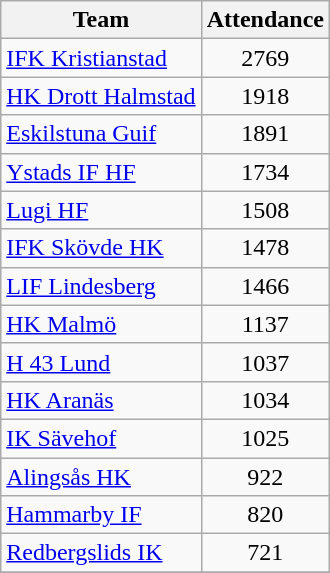<table class="wikitable sortable">
<tr>
<th>Team</th>
<th>Attendance</th>
</tr>
<tr>
<td><a href='#'>IFK Kristianstad</a></td>
<td align=center>2769</td>
</tr>
<tr>
<td><a href='#'>HK Drott Halmstad</a></td>
<td align=center>1918</td>
</tr>
<tr>
<td><a href='#'>Eskilstuna Guif</a></td>
<td align=center>1891</td>
</tr>
<tr>
<td><a href='#'>Ystads IF HF</a></td>
<td align=center>1734</td>
</tr>
<tr>
<td><a href='#'>Lugi HF</a></td>
<td align=center>1508</td>
</tr>
<tr>
<td><a href='#'>IFK Skövde HK</a></td>
<td align=center>1478</td>
</tr>
<tr>
<td><a href='#'>LIF Lindesberg</a></td>
<td align=center>1466</td>
</tr>
<tr>
<td><a href='#'>HK Malmö</a></td>
<td align=center>1137</td>
</tr>
<tr>
<td><a href='#'>H 43 Lund</a></td>
<td align=center>1037</td>
</tr>
<tr>
<td><a href='#'>HK Aranäs</a></td>
<td align=center>1034</td>
</tr>
<tr>
<td><a href='#'>IK Sävehof</a></td>
<td align=center>1025</td>
</tr>
<tr>
<td><a href='#'>Alingsås HK</a></td>
<td align=center>922</td>
</tr>
<tr>
<td><a href='#'>Hammarby IF</a></td>
<td align=center>820</td>
</tr>
<tr>
<td><a href='#'>Redbergslids IK</a></td>
<td align=center>721</td>
</tr>
<tr>
</tr>
</table>
